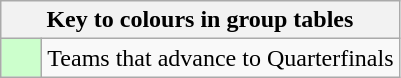<table class="wikitable" style="text-align: center;">
<tr>
<th colspan=2>Key to colours in group tables</th>
</tr>
<tr>
<td style="background:#cfc; width:20px;"></td>
<td align=left>Teams that advance to Quarterfinals</td>
</tr>
</table>
